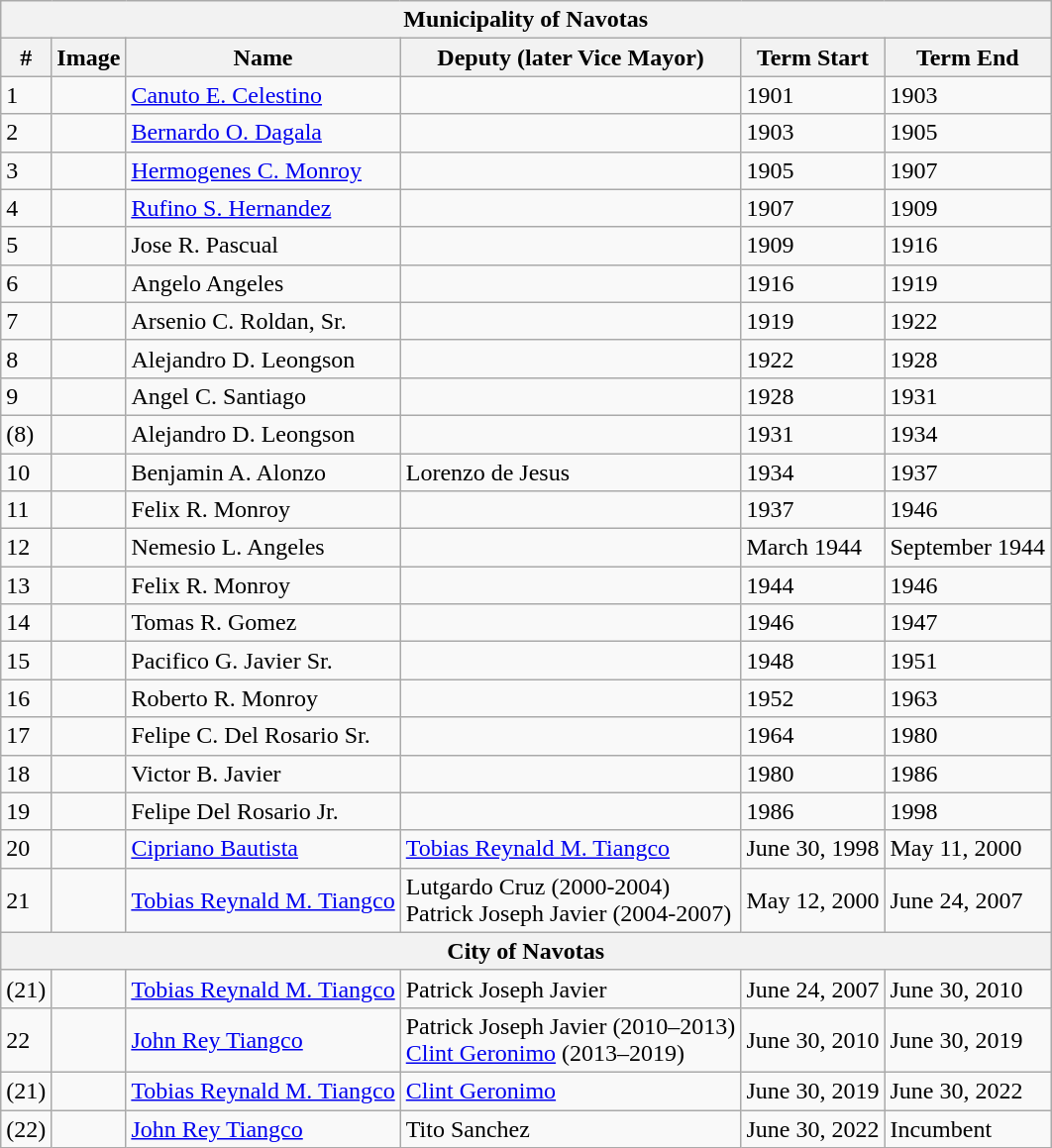<table class="wikitable">
<tr>
<th colspan="6" align="center">Municipality of Navotas</th>
</tr>
<tr>
<th>#</th>
<th>Image</th>
<th>Name</th>
<th>Deputy (later Vice Mayor)</th>
<th>Term Start</th>
<th>Term End</th>
</tr>
<tr>
<td>1</td>
<td></td>
<td><a href='#'>Canuto E. Celestino</a></td>
<td></td>
<td>1901</td>
<td>1903</td>
</tr>
<tr>
<td>2</td>
<td></td>
<td><a href='#'>Bernardo O. Dagala</a></td>
<td></td>
<td>1903</td>
<td>1905</td>
</tr>
<tr>
<td>3</td>
<td></td>
<td><a href='#'>Hermogenes C. Monroy</a></td>
<td></td>
<td>1905</td>
<td>1907</td>
</tr>
<tr>
<td>4</td>
<td></td>
<td><a href='#'>Rufino S. Hernandez</a></td>
<td></td>
<td>1907</td>
<td>1909</td>
</tr>
<tr>
<td>5</td>
<td></td>
<td>Jose R. Pascual</td>
<td></td>
<td>1909</td>
<td>1916</td>
</tr>
<tr>
<td>6</td>
<td></td>
<td>Angelo Angeles</td>
<td></td>
<td>1916</td>
<td>1919</td>
</tr>
<tr>
<td>7</td>
<td></td>
<td>Arsenio C. Roldan, Sr.</td>
<td></td>
<td>1919</td>
<td>1922</td>
</tr>
<tr>
<td>8</td>
<td></td>
<td>Alejandro D. Leongson</td>
<td></td>
<td>1922</td>
<td>1928</td>
</tr>
<tr>
<td>9</td>
<td></td>
<td>Angel C. Santiago</td>
<td></td>
<td>1928</td>
<td>1931</td>
</tr>
<tr>
<td>(8)</td>
<td></td>
<td>Alejandro D. Leongson</td>
<td></td>
<td>1931</td>
<td>1934</td>
</tr>
<tr>
<td>10</td>
<td></td>
<td>Benjamin A. Alonzo</td>
<td>Lorenzo de Jesus</td>
<td>1934</td>
<td>1937</td>
</tr>
<tr>
<td>11</td>
<td></td>
<td>Felix R. Monroy</td>
<td></td>
<td>1937</td>
<td>1946</td>
</tr>
<tr>
<td>12</td>
<td></td>
<td>Nemesio L. Angeles</td>
<td></td>
<td>March 1944</td>
<td>September 1944</td>
</tr>
<tr>
<td>13</td>
<td></td>
<td>Felix R. Monroy</td>
<td></td>
<td>1944</td>
<td>1946</td>
</tr>
<tr>
<td>14</td>
<td></td>
<td>Tomas R. Gomez</td>
<td></td>
<td>1946</td>
<td>1947</td>
</tr>
<tr>
<td>15</td>
<td></td>
<td>Pacifico G. Javier Sr.</td>
<td></td>
<td>1948</td>
<td>1951</td>
</tr>
<tr>
<td>16</td>
<td></td>
<td>Roberto R. Monroy</td>
<td></td>
<td>1952</td>
<td>1963</td>
</tr>
<tr>
<td>17</td>
<td></td>
<td>Felipe C. Del Rosario Sr.</td>
<td></td>
<td>1964</td>
<td>1980</td>
</tr>
<tr>
<td>18</td>
<td></td>
<td>Victor B. Javier</td>
<td></td>
<td>1980</td>
<td>1986</td>
</tr>
<tr>
<td>19</td>
<td></td>
<td>Felipe Del Rosario Jr.</td>
<td></td>
<td>1986</td>
<td>1998</td>
</tr>
<tr>
<td>20</td>
<td></td>
<td><a href='#'>Cipriano Bautista</a></td>
<td><a href='#'>Tobias Reynald M. Tiangco</a></td>
<td>June 30, 1998</td>
<td>May 11, 2000</td>
</tr>
<tr>
<td>21</td>
<td></td>
<td><a href='#'>Tobias Reynald M. Tiangco</a></td>
<td>Lutgardo Cruz (2000-2004)<br>Patrick Joseph Javier (2004-2007)</td>
<td>May 12, 2000</td>
<td>June 24, 2007</td>
</tr>
<tr>
<th colspan="6" align="center">City of Navotas</th>
</tr>
<tr>
<td>(21)</td>
<td></td>
<td><a href='#'>Tobias Reynald M. Tiangco</a></td>
<td>Patrick Joseph Javier</td>
<td>June 24, 2007</td>
<td>June 30, 2010</td>
</tr>
<tr>
<td>22</td>
<td></td>
<td><a href='#'>John Rey Tiangco</a></td>
<td>Patrick Joseph Javier (2010–2013)<br><a href='#'>Clint Geronimo</a> (2013–2019)</td>
<td>June 30, 2010</td>
<td>June 30, 2019</td>
</tr>
<tr>
<td>(21)</td>
<td></td>
<td><a href='#'>Tobias Reynald M. Tiangco</a></td>
<td><a href='#'>Clint Geronimo</a></td>
<td>June 30, 2019</td>
<td>June 30, 2022</td>
</tr>
<tr>
<td>(22)</td>
<td></td>
<td><a href='#'>John Rey Tiangco</a></td>
<td>Tito Sanchez</td>
<td>June 30, 2022</td>
<td>Incumbent</td>
</tr>
</table>
